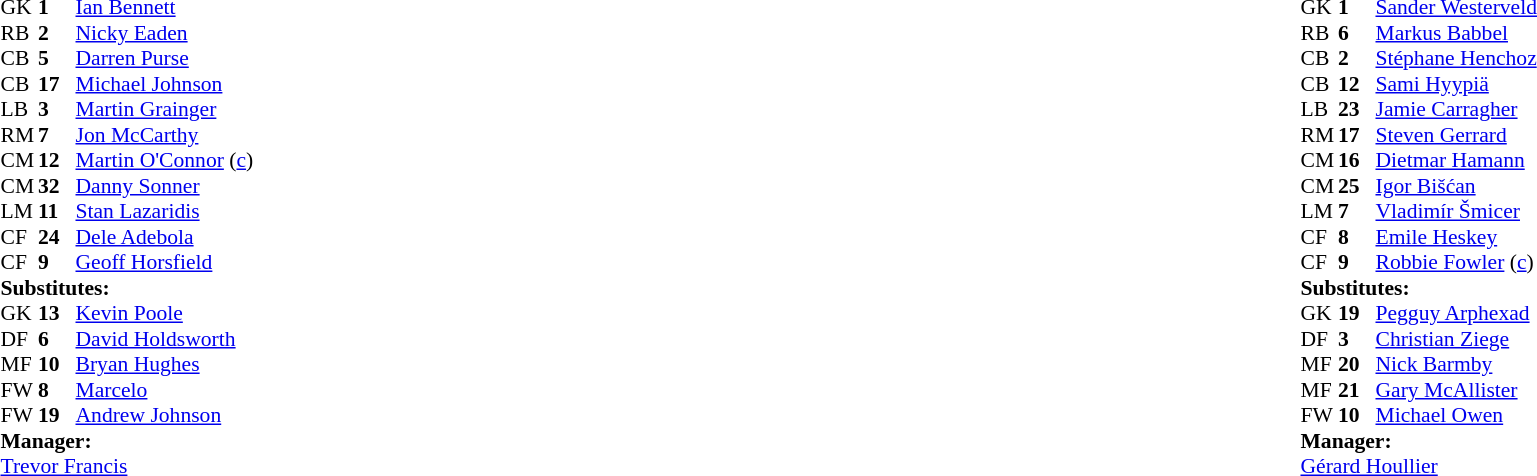<table width="100%">
<tr>
<td valign="top" width="50%"><br><table style="font-size:90%" cellspacing="0" cellpadding="0">
<tr>
<th width="25"></th>
<th width="25"></th>
</tr>
<tr>
<td>GK</td>
<td><strong>1</strong></td>
<td> <a href='#'>Ian Bennett</a></td>
</tr>
<tr>
<td>RB</td>
<td><strong>2</strong></td>
<td> <a href='#'>Nicky Eaden</a></td>
</tr>
<tr>
<td>CB</td>
<td><strong>5</strong></td>
<td> <a href='#'>Darren Purse</a></td>
</tr>
<tr>
<td>CB</td>
<td><strong>17</strong></td>
<td> <a href='#'>Michael Johnson</a></td>
</tr>
<tr>
<td>LB</td>
<td><strong>3</strong></td>
<td> <a href='#'>Martin Grainger</a></td>
</tr>
<tr>
<td>RM</td>
<td><strong>7</strong></td>
<td> <a href='#'>Jon McCarthy</a></td>
</tr>
<tr>
<td>CM</td>
<td><strong>12</strong></td>
<td> <a href='#'>Martin O'Connor</a> (<a href='#'>c</a>)</td>
</tr>
<tr>
<td>CM</td>
<td><strong>32</strong></td>
<td> <a href='#'>Danny Sonner</a></td>
<td></td>
<td></td>
</tr>
<tr>
<td>LM</td>
<td><strong>11</strong></td>
<td> <a href='#'>Stan Lazaridis</a></td>
</tr>
<tr>
<td>CF</td>
<td><strong>24</strong></td>
<td> <a href='#'>Dele Adebola</a></td>
<td></td>
<td></td>
</tr>
<tr>
<td>CF</td>
<td><strong>9</strong></td>
<td> <a href='#'>Geoff Horsfield</a></td>
<td></td>
<td></td>
</tr>
<tr>
<td colspan="3"><strong>Substitutes:</strong></td>
</tr>
<tr>
<td>GK</td>
<td><strong>13</strong></td>
<td> <a href='#'>Kevin Poole</a></td>
</tr>
<tr>
<td>DF</td>
<td><strong>6</strong></td>
<td> <a href='#'>David Holdsworth</a></td>
</tr>
<tr>
<td>MF</td>
<td><strong>10</strong></td>
<td> <a href='#'>Bryan Hughes</a></td>
<td></td>
<td></td>
</tr>
<tr>
<td>FW</td>
<td><strong>8</strong></td>
<td> <a href='#'>Marcelo</a></td>
<td></td>
<td></td>
</tr>
<tr>
<td>FW</td>
<td><strong>19</strong></td>
<td> <a href='#'>Andrew Johnson</a></td>
<td></td>
<td></td>
</tr>
<tr>
<td colspan="3"><strong>Manager:</strong></td>
</tr>
<tr>
<td colspan="3"> <a href='#'>Trevor Francis</a></td>
</tr>
</table>
</td>
<td valign="top"></td>
<td valign="top" width="50%"><br><table style="font-size:90%" cellspacing="0" cellpadding="0" align="center">
<tr>
<th width="25"></th>
<th width="25"></th>
</tr>
<tr>
<td>GK</td>
<td><strong>1</strong></td>
<td> <a href='#'>Sander Westerveld</a></td>
</tr>
<tr>
<td>RB</td>
<td><strong>6</strong></td>
<td> <a href='#'>Markus Babbel</a></td>
</tr>
<tr>
<td>CB</td>
<td><strong>2</strong></td>
<td> <a href='#'>Stéphane Henchoz</a></td>
<td></td>
</tr>
<tr>
<td>CB</td>
<td><strong>12</strong></td>
<td> <a href='#'>Sami Hyypiä</a></td>
</tr>
<tr>
<td>LB</td>
<td><strong>23</strong></td>
<td> <a href='#'>Jamie Carragher</a></td>
</tr>
<tr>
<td>RM</td>
<td><strong>17</strong></td>
<td> <a href='#'>Steven Gerrard</a></td>
<td></td>
<td></td>
</tr>
<tr>
<td>CM</td>
<td><strong>16</strong></td>
<td> <a href='#'>Dietmar Hamann</a></td>
<td></td>
</tr>
<tr>
<td>CM</td>
<td><strong>25</strong></td>
<td> <a href='#'>Igor Bišćan</a></td>
<td></td>
<td></td>
</tr>
<tr>
<td>LM</td>
<td><strong>7</strong></td>
<td> <a href='#'>Vladimír Šmicer</a></td>
<td></td>
<td></td>
</tr>
<tr>
<td>CF</td>
<td><strong>8</strong></td>
<td> <a href='#'>Emile Heskey</a></td>
</tr>
<tr>
<td>CF</td>
<td><strong>9</strong></td>
<td> <a href='#'>Robbie Fowler</a> (<a href='#'>c</a>)</td>
</tr>
<tr>
<td colspan="3"><strong>Substitutes:</strong></td>
</tr>
<tr>
<td>GK</td>
<td><strong>19</strong></td>
<td> <a href='#'>Pegguy Arphexad</a></td>
</tr>
<tr>
<td>DF</td>
<td><strong>3</strong></td>
<td> <a href='#'>Christian Ziege</a></td>
<td></td>
<td></td>
</tr>
<tr>
<td>MF</td>
<td><strong>20</strong></td>
<td> <a href='#'>Nick Barmby</a></td>
<td></td>
<td></td>
</tr>
<tr>
<td>MF</td>
<td><strong>21</strong></td>
<td> <a href='#'>Gary McAllister</a></td>
<td></td>
<td></td>
</tr>
<tr>
<td>FW</td>
<td><strong>10</strong></td>
<td> <a href='#'>Michael Owen</a></td>
</tr>
<tr>
<td colspan="3"><strong>Manager:</strong></td>
</tr>
<tr>
<td colspan="3"> <a href='#'>Gérard Houllier</a></td>
</tr>
</table>
</td>
</tr>
</table>
